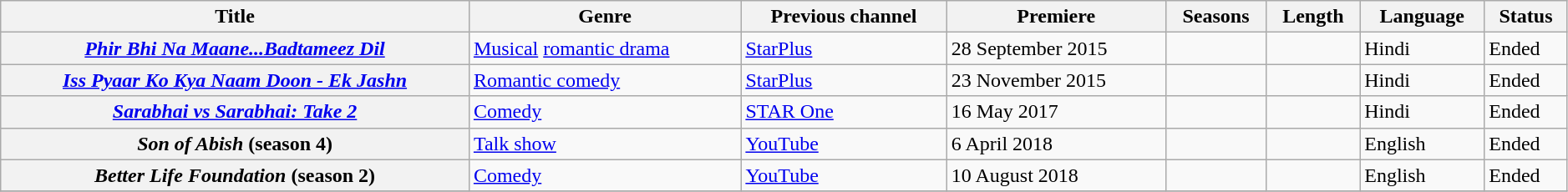<table class="wikitable plainrowheaders sortable" style="width:99%;">
<tr>
<th>Title</th>
<th>Genre</th>
<th>Previous channel</th>
<th>Premiere</th>
<th>Seasons</th>
<th>Length</th>
<th>Language</th>
<th>Status</th>
</tr>
<tr>
<th scope="row"><em><a href='#'>Phir Bhi Na Maane...Badtameez Dil</a></em></th>
<td><a href='#'>Musical</a> <a href='#'>romantic drama</a></td>
<td><a href='#'>StarPlus</a></td>
<td>28 September 2015</td>
<td></td>
<td></td>
<td>Hindi</td>
<td>Ended</td>
</tr>
<tr>
<th scope="row"><em><a href='#'>Iss Pyaar Ko Kya Naam Doon - Ek Jashn</a></em></th>
<td><a href='#'>Romantic comedy</a></td>
<td><a href='#'>StarPlus</a></td>
<td>23 November 2015</td>
<td></td>
<td></td>
<td>Hindi</td>
<td>Ended</td>
</tr>
<tr>
<th scope="row"><em><a href='#'>Sarabhai vs Sarabhai: Take 2</a></em></th>
<td><a href='#'>Comedy</a></td>
<td><a href='#'>STAR One</a></td>
<td>16 May 2017</td>
<td></td>
<td></td>
<td>Hindi</td>
<td>Ended</td>
</tr>
<tr>
<th scope="row"><em>Son of Abish</em> (season 4)</th>
<td><a href='#'>Talk show</a></td>
<td><a href='#'>YouTube</a></td>
<td>6 April 2018</td>
<td></td>
<td></td>
<td>English</td>
<td>Ended</td>
</tr>
<tr>
<th scope="row"><em>Better Life Foundation</em> (season 2)</th>
<td><a href='#'>Comedy</a></td>
<td><a href='#'>YouTube</a></td>
<td>10 August 2018</td>
<td></td>
<td></td>
<td>English</td>
<td>Ended</td>
</tr>
<tr>
</tr>
</table>
